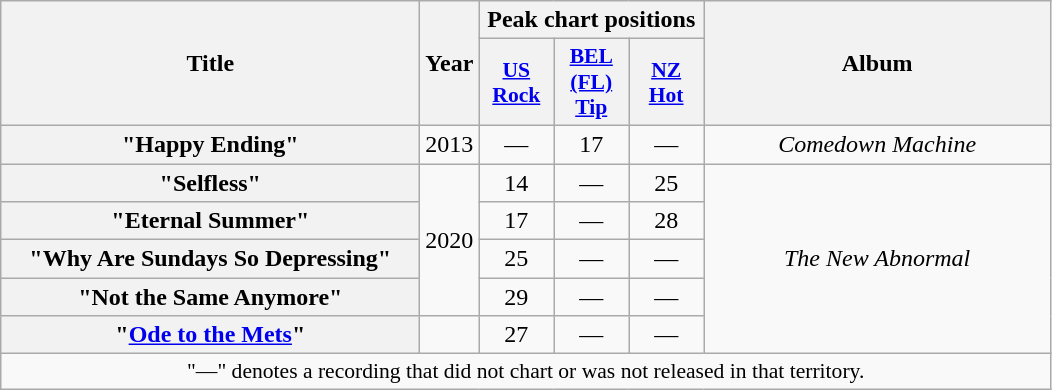<table class="wikitable plainrowheaders" style="text-align:center;">
<tr>
<th scope="col" rowspan="2" style="width:17em;">Title</th>
<th scope="col" rowspan="2">Year</th>
<th colspan="3">Peak chart positions</th>
<th scope="col" rowspan="2" style="width:14em;">Album</th>
</tr>
<tr>
<th scope="col" style="width:3em; font-size:90%;"><a href='#'>US<br>Rock</a><br></th>
<th scope="col" style="width:3em; font-size:90%;"><a href='#'>BEL<br>(FL)<br>Tip</a><br></th>
<th scope="col" style="width:3em; font-size:90%;"><a href='#'>NZ<br>Hot</a><br></th>
</tr>
<tr>
<th scope="row">"Happy Ending"</th>
<td>2013</td>
<td>—</td>
<td>17</td>
<td>—</td>
<td><em>Comedown Machine</em></td>
</tr>
<tr>
<th scope="row">"Selfless"</th>
<td rowspan="4">2020</td>
<td>14</td>
<td>—</td>
<td>25</td>
<td rowspan="5"><em>The New Abnormal</em></td>
</tr>
<tr>
<th scope="row">"Eternal Summer"</th>
<td>17</td>
<td>—</td>
<td>28</td>
</tr>
<tr>
<th scope="row">"Why Are Sundays So Depressing"</th>
<td>25</td>
<td>—</td>
<td>—</td>
</tr>
<tr>
<th scope="row">"Not the Same Anymore"</th>
<td>29</td>
<td>—</td>
<td>—</td>
</tr>
<tr>
<th scope="row">"<a href='#'>Ode to the Mets</a>"</th>
<td></td>
<td>27</td>
<td>—</td>
<td>—</td>
</tr>
<tr>
<td colspan="11" style="font-size:90%">"—" denotes a recording that did not chart or was not released in that territory.</td>
</tr>
</table>
